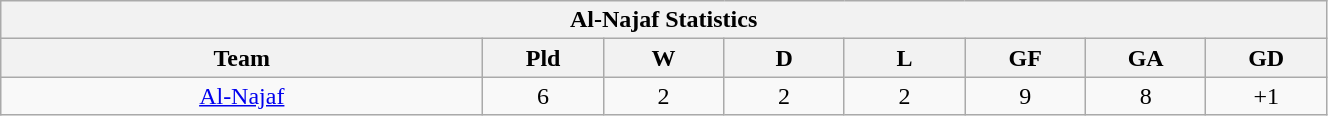<table width=70% class="wikitable" style="text-align:">
<tr>
<th colspan=9>Al-Najaf Statistics</th>
</tr>
<tr>
<th width=20%>Team</th>
<th width=5%>Pld</th>
<th width=5%>W</th>
<th width=5%>D</th>
<th width=5%>L</th>
<th width=5%>GF</th>
<th width=5%>GA</th>
<th width=5%>GD</th>
</tr>
<tr align=center>
<td align=center> <a href='#'>Al-Najaf</a></td>
<td>6</td>
<td>2</td>
<td>2</td>
<td>2</td>
<td>9</td>
<td>8</td>
<td>+1</td>
</tr>
</table>
